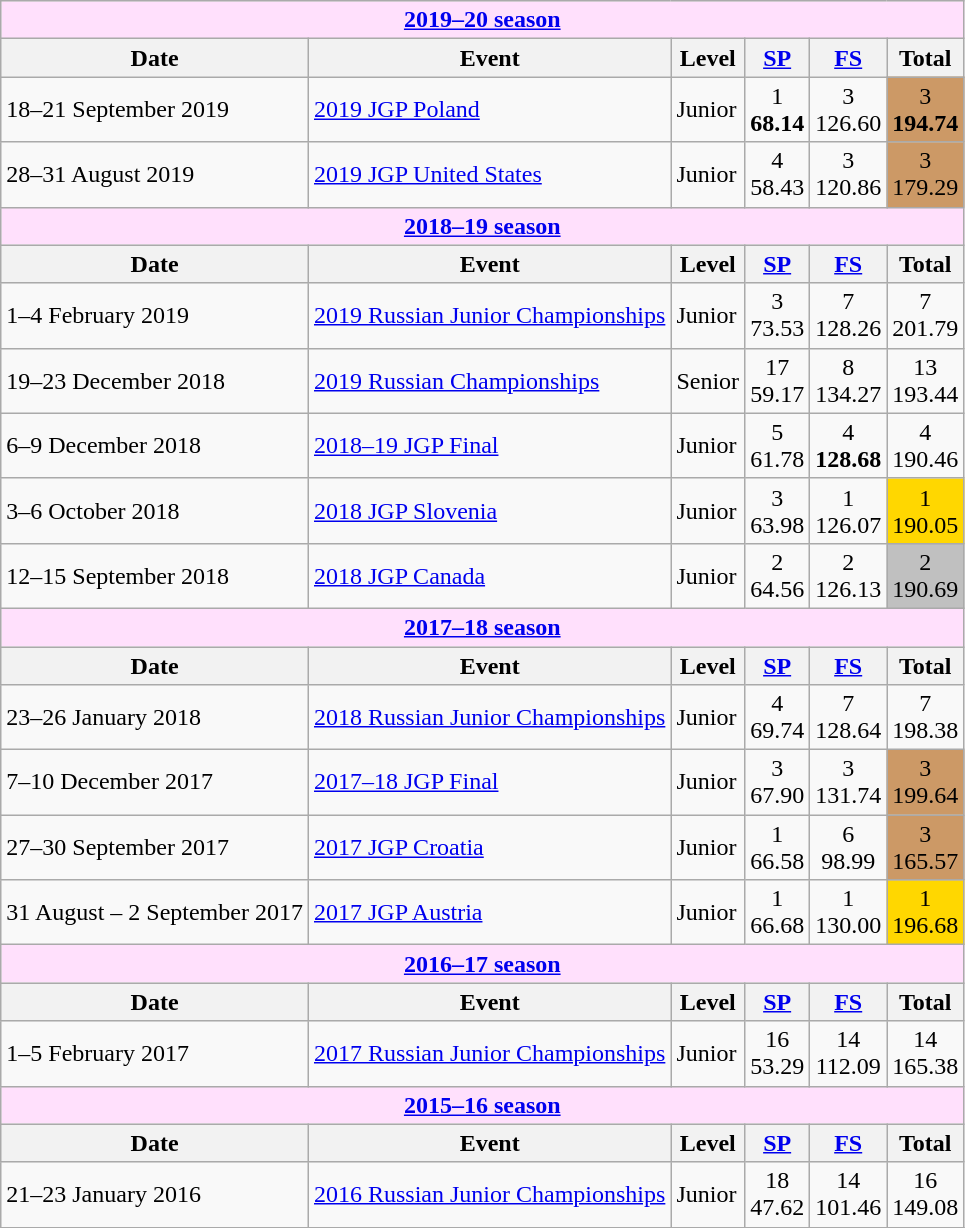<table class="wikitable">
<tr>
<td style="background-color: #ffe0fc; " colspan=6 align=center><a href='#'><strong>2019–20 season</strong></a></td>
</tr>
<tr>
<th>Date</th>
<th>Event</th>
<th>Level</th>
<th><a href='#'>SP</a></th>
<th><a href='#'>FS</a></th>
<th>Total</th>
</tr>
<tr>
<td>18–21 September 2019</td>
<td><a href='#'>2019 JGP Poland</a></td>
<td>Junior</td>
<td align=center>1 <br> <strong>68.14</strong></td>
<td align=center>3 <br> 126.60</td>
<td align=center bgcolor=cc9966>3 <br> <strong>194.74</strong></td>
</tr>
<tr>
<td>28–31 August 2019</td>
<td><a href='#'>2019 JGP United States</a></td>
<td>Junior</td>
<td align=center>4 <br> 58.43</td>
<td align=center>3 <br> 120.86</td>
<td align=center bgcolor=cc9966>3 <br> 179.29</td>
</tr>
<tr>
<td style="background-color: #ffe0fc; " colspan=6 align=center><a href='#'><strong>2018–19 season</strong></a></td>
</tr>
<tr>
<th>Date</th>
<th>Event</th>
<th>Level</th>
<th><a href='#'>SP</a></th>
<th><a href='#'>FS</a></th>
<th>Total</th>
</tr>
<tr>
<td>1–4 February 2019</td>
<td><a href='#'>2019 Russian Junior Championships</a></td>
<td>Junior</td>
<td align=center>3 <br> 73.53</td>
<td align=center>7 <br> 128.26</td>
<td align=center>7 <br> 201.79</td>
</tr>
<tr>
<td>19–23 December 2018</td>
<td><a href='#'>2019 Russian Championships</a></td>
<td>Senior</td>
<td align=center>17 <br> 59.17</td>
<td align=center>8 <br> 134.27</td>
<td align=center>13 <br> 193.44</td>
</tr>
<tr>
<td>6–9 December 2018</td>
<td><a href='#'>2018–19 JGP Final</a></td>
<td>Junior</td>
<td align=center>5 <br> 61.78</td>
<td align=center>4 <br> <strong>128.68</strong></td>
<td align=center>4 <br> 190.46</td>
</tr>
<tr>
<td>3–6 October 2018</td>
<td><a href='#'>2018 JGP Slovenia</a></td>
<td>Junior</td>
<td align=center>3 <br> 63.98</td>
<td align=center>1 <br> 126.07</td>
<td align=center bgcolor=gold>1 <br> 190.05</td>
</tr>
<tr>
<td>12–15 September 2018</td>
<td><a href='#'>2018 JGP Canada</a></td>
<td>Junior</td>
<td align=center>2 <br> 64.56</td>
<td align=center>2 <br> 126.13</td>
<td align=center bgcolor=silver>2 <br> 190.69</td>
</tr>
<tr>
<td style="background-color: #ffe0fc; " colspan=6 align=center><a href='#'><strong>2017–18 season</strong></a></td>
</tr>
<tr>
<th>Date</th>
<th>Event</th>
<th>Level</th>
<th><a href='#'>SP</a></th>
<th><a href='#'>FS</a></th>
<th>Total</th>
</tr>
<tr>
<td>23–26 January 2018</td>
<td><a href='#'>2018 Russian Junior Championships</a></td>
<td>Junior</td>
<td align=center>4 <br> 69.74</td>
<td align=center>7 <br> 128.64</td>
<td align=center>7 <br> 198.38</td>
</tr>
<tr>
<td>7–10 December 2017</td>
<td><a href='#'>2017–18 JGP Final</a></td>
<td>Junior</td>
<td align=center>3 <br> 67.90</td>
<td align=center>3 <br> 131.74</td>
<td align=center bgcolor=cc9966>3 <br> 199.64</td>
</tr>
<tr>
<td>27–30 September 2017</td>
<td><a href='#'>2017 JGP Croatia</a></td>
<td>Junior</td>
<td align=center>1 <br> 66.58</td>
<td align=center>6 <br> 98.99</td>
<td align=center bgcolor=cc9966>3 <br> 165.57</td>
</tr>
<tr>
<td>31 August – 2 September 2017</td>
<td><a href='#'>2017 JGP Austria</a></td>
<td>Junior</td>
<td align=center>1 <br> 66.68</td>
<td align=center>1 <br> 130.00</td>
<td align=center bgcolor=gold>1 <br> 196.68</td>
</tr>
<tr>
<td style="background-color: #ffe0fc; " colspan=6 align=center><a href='#'><strong>2016–17 season</strong></a></td>
</tr>
<tr>
<th>Date</th>
<th>Event</th>
<th>Level</th>
<th><a href='#'>SP</a></th>
<th><a href='#'>FS</a></th>
<th>Total</th>
</tr>
<tr>
<td>1–5 February 2017</td>
<td><a href='#'>2017 Russian Junior Championships</a></td>
<td>Junior</td>
<td align=center>16 <br> 53.29</td>
<td align=center>14 <br> 112.09</td>
<td align=center>14 <br> 165.38</td>
</tr>
<tr>
<td style="background-color: #ffe0fc; " colspan=6 align=center><a href='#'><strong>2015–16 season</strong></a></td>
</tr>
<tr>
<th>Date</th>
<th>Event</th>
<th>Level</th>
<th><a href='#'>SP</a></th>
<th><a href='#'>FS</a></th>
<th>Total</th>
</tr>
<tr>
<td>21–23 January 2016</td>
<td><a href='#'>2016 Russian Junior Championships</a></td>
<td>Junior</td>
<td align=center>18 <br> 47.62</td>
<td align=center>14 <br> 101.46</td>
<td align=center>16 <br> 149.08</td>
</tr>
<tr>
</tr>
</table>
